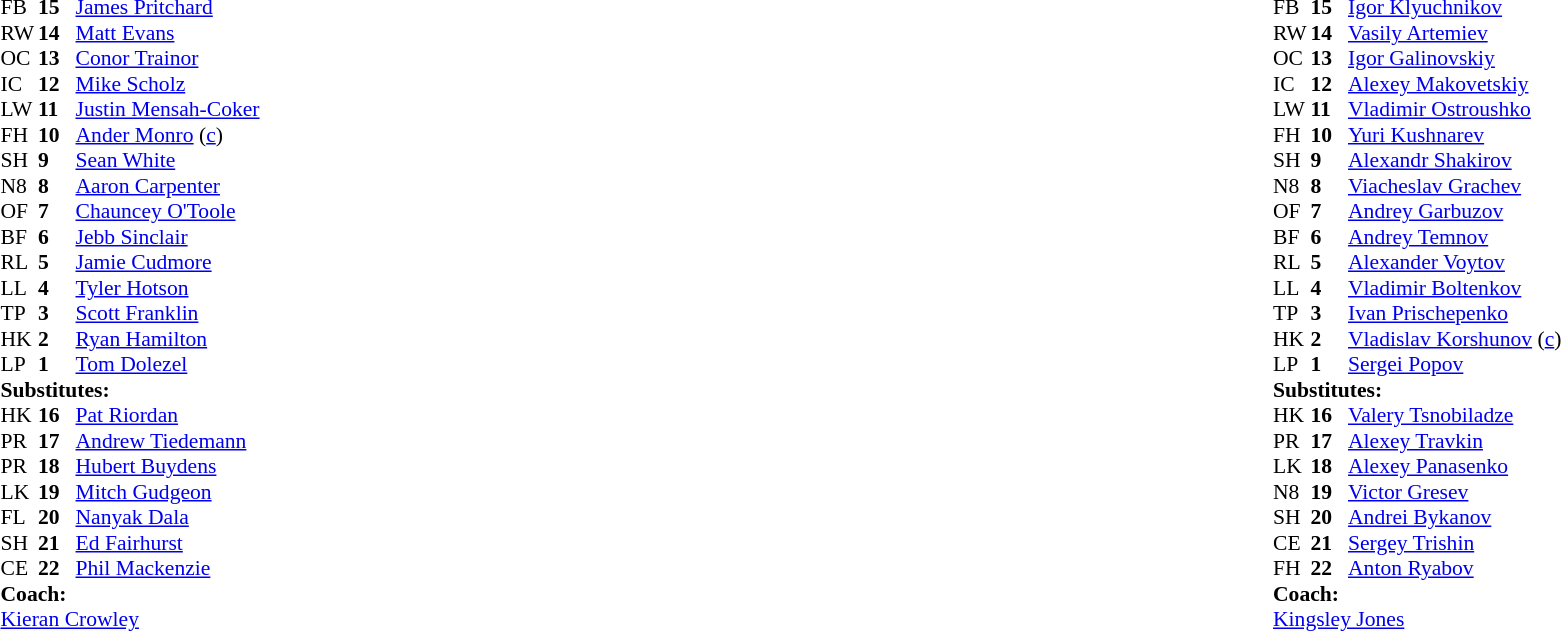<table style="width:100%;">
<tr>
<td style="vertical-align:top; width:50%;"><br><table style="font-size: 90%" cellspacing="0" cellpadding="0">
<tr>
<th width="25"></th>
<th width="25"></th>
</tr>
<tr>
<td>FB</td>
<td><strong>15</strong></td>
<td><a href='#'>James Pritchard</a></td>
</tr>
<tr>
<td>RW</td>
<td><strong>14</strong></td>
<td><a href='#'>Matt Evans</a></td>
</tr>
<tr>
<td>OC</td>
<td><strong>13</strong></td>
<td><a href='#'>Conor Trainor</a></td>
<td></td>
<td></td>
</tr>
<tr>
<td>IC</td>
<td><strong>12</strong></td>
<td><a href='#'>Mike Scholz</a></td>
</tr>
<tr>
<td>LW</td>
<td><strong>11</strong></td>
<td><a href='#'>Justin Mensah-Coker</a></td>
</tr>
<tr>
<td>FH</td>
<td><strong>10</strong></td>
<td><a href='#'>Ander Monro</a> (<a href='#'>c</a>)</td>
</tr>
<tr>
<td>SH</td>
<td><strong>9</strong></td>
<td><a href='#'>Sean White</a></td>
<td></td>
<td></td>
</tr>
<tr>
<td>N8</td>
<td><strong>8</strong></td>
<td><a href='#'>Aaron Carpenter</a></td>
</tr>
<tr>
<td>OF</td>
<td><strong>7</strong></td>
<td><a href='#'>Chauncey O'Toole</a></td>
</tr>
<tr>
<td>BF</td>
<td><strong>6</strong></td>
<td><a href='#'>Jebb Sinclair</a></td>
<td></td>
<td></td>
</tr>
<tr>
<td>RL</td>
<td><strong>5</strong></td>
<td><a href='#'>Jamie Cudmore</a></td>
<td></td>
<td></td>
</tr>
<tr>
<td>LL</td>
<td><strong>4</strong></td>
<td><a href='#'>Tyler Hotson</a></td>
</tr>
<tr>
<td>TP</td>
<td><strong>3</strong></td>
<td><a href='#'>Scott Franklin</a></td>
<td></td>
<td></td>
</tr>
<tr>
<td>HK</td>
<td><strong>2</strong></td>
<td><a href='#'>Ryan Hamilton</a></td>
<td></td>
<td></td>
</tr>
<tr>
<td>LP</td>
<td><strong>1</strong></td>
<td><a href='#'>Tom Dolezel</a></td>
<td></td>
<td></td>
</tr>
<tr>
<td colspan=3><strong>Substitutes:</strong></td>
</tr>
<tr>
<td>HK</td>
<td><strong>16</strong></td>
<td><a href='#'>Pat Riordan</a></td>
<td></td>
<td></td>
</tr>
<tr>
<td>PR</td>
<td><strong>17</strong></td>
<td><a href='#'>Andrew Tiedemann</a></td>
<td></td>
<td></td>
</tr>
<tr>
<td>PR</td>
<td><strong>18</strong></td>
<td><a href='#'>Hubert Buydens</a></td>
<td></td>
<td></td>
</tr>
<tr>
<td>LK</td>
<td><strong>19</strong></td>
<td><a href='#'>Mitch Gudgeon</a></td>
<td></td>
<td></td>
</tr>
<tr>
<td>FL</td>
<td><strong>20</strong></td>
<td><a href='#'>Nanyak Dala</a></td>
<td></td>
<td></td>
</tr>
<tr>
<td>SH</td>
<td><strong>21</strong></td>
<td><a href='#'>Ed Fairhurst</a></td>
<td></td>
<td></td>
</tr>
<tr>
<td>CE</td>
<td><strong>22</strong></td>
<td><a href='#'>Phil Mackenzie</a></td>
<td></td>
<td></td>
</tr>
<tr>
<td colspan="3"><strong>Coach:</strong></td>
</tr>
<tr>
<td colspan="4"> <a href='#'>Kieran Crowley</a></td>
</tr>
</table>
</td>
<td style="vertical-align:top; width:50%;"><br><table cellspacing="0" cellpadding="0" style="font-size:90%; margin:auto;">
<tr>
<th width="25"></th>
<th width="25"></th>
</tr>
<tr>
<td>FB</td>
<td><strong>15</strong></td>
<td><a href='#'>Igor Klyuchnikov</a></td>
</tr>
<tr>
<td>RW</td>
<td><strong>14</strong></td>
<td><a href='#'>Vasily Artemiev</a></td>
</tr>
<tr>
<td>OC</td>
<td><strong>13</strong></td>
<td><a href='#'>Igor Galinovskiy</a></td>
<td></td>
<td></td>
</tr>
<tr>
<td>IC</td>
<td><strong>12</strong></td>
<td><a href='#'>Alexey Makovetskiy</a></td>
</tr>
<tr>
<td>LW</td>
<td><strong>11</strong></td>
<td><a href='#'>Vladimir Ostroushko</a></td>
</tr>
<tr>
<td>FH</td>
<td><strong>10</strong></td>
<td><a href='#'>Yuri Kushnarev</a></td>
</tr>
<tr>
<td>SH</td>
<td><strong>9</strong></td>
<td><a href='#'>Alexandr Shakirov</a></td>
<td></td>
<td></td>
</tr>
<tr>
<td>N8</td>
<td><strong>8</strong></td>
<td><a href='#'>Viacheslav Grachev</a></td>
<td></td>
<td></td>
</tr>
<tr>
<td>OF</td>
<td><strong>7</strong></td>
<td><a href='#'>Andrey Garbuzov</a></td>
</tr>
<tr>
<td>BF</td>
<td><strong>6</strong></td>
<td><a href='#'>Andrey Temnov</a></td>
</tr>
<tr>
<td>RL</td>
<td><strong>5</strong></td>
<td><a href='#'>Alexander Voytov</a></td>
</tr>
<tr>
<td>LL</td>
<td><strong>4</strong></td>
<td><a href='#'>Vladimir Boltenkov</a></td>
<td></td>
<td></td>
</tr>
<tr>
<td>TP</td>
<td><strong>3</strong></td>
<td><a href='#'>Ivan Prischepenko</a></td>
<td></td>
<td></td>
</tr>
<tr>
<td>HK</td>
<td><strong>2</strong></td>
<td><a href='#'>Vladislav Korshunov</a> (<a href='#'>c</a>)</td>
<td></td>
<td></td>
</tr>
<tr>
<td>LP</td>
<td><strong>1</strong></td>
<td><a href='#'>Sergei Popov</a></td>
</tr>
<tr>
<td colspan=3><strong>Substitutes:</strong></td>
</tr>
<tr>
<td>HK</td>
<td><strong>16</strong></td>
<td><a href='#'>Valery Tsnobiladze</a></td>
<td></td>
<td></td>
</tr>
<tr>
<td>PR</td>
<td><strong>17</strong></td>
<td><a href='#'>Alexey Travkin</a></td>
<td></td>
<td></td>
</tr>
<tr>
<td>LK</td>
<td><strong>18</strong></td>
<td><a href='#'>Alexey Panasenko</a></td>
<td></td>
<td></td>
</tr>
<tr>
<td>N8</td>
<td><strong>19</strong></td>
<td><a href='#'>Victor Gresev</a></td>
<td></td>
<td></td>
</tr>
<tr>
<td>SH</td>
<td><strong>20</strong></td>
<td><a href='#'>Andrei Bykanov</a></td>
<td></td>
<td></td>
</tr>
<tr>
<td>CE</td>
<td><strong>21</strong></td>
<td><a href='#'>Sergey Trishin</a></td>
<td></td>
<td></td>
</tr>
<tr>
<td>FH</td>
<td><strong>22</strong></td>
<td><a href='#'>Anton Ryabov</a></td>
</tr>
<tr>
<td colspan="3"><strong>Coach:</strong></td>
</tr>
<tr>
<td colspan="4"> <a href='#'>Kingsley Jones</a></td>
</tr>
</table>
</td>
</tr>
</table>
